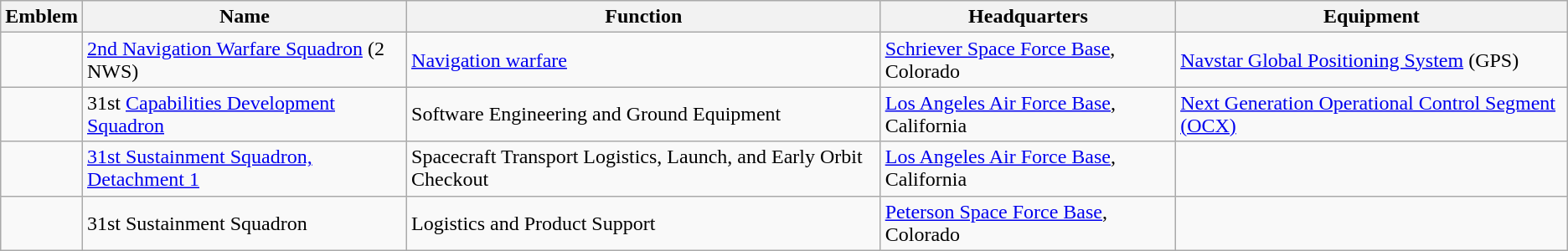<table class="wikitable">
<tr>
<th>Emblem</th>
<th>Name</th>
<th>Function</th>
<th>Headquarters</th>
<th>Equipment</th>
</tr>
<tr>
<td></td>
<td><a href='#'>2nd Navigation Warfare Squadron</a> (2 NWS)</td>
<td><a href='#'>Navigation warfare</a></td>
<td><a href='#'>Schriever Space Force Base</a>, Colorado</td>
<td><a href='#'>Navstar Global Positioning System</a> (GPS)</td>
</tr>
<tr>
<td></td>
<td>31st <a href='#'>Capabilities Development Squadron</a></td>
<td>Software Engineering and Ground Equipment</td>
<td><a href='#'>Los Angeles Air Force Base</a>, California</td>
<td><a href='#'>Next Generation Operational Control Segment (OCX)</a></td>
</tr>
<tr>
<td></td>
<td><a href='#'>31st Sustainment Squadron, Detachment 1</a></td>
<td>Spacecraft Transport Logistics, Launch, and Early Orbit Checkout</td>
<td><a href='#'>Los Angeles Air Force Base</a>, California</td>
<td></td>
</tr>
<tr>
<td></td>
<td>31st Sustainment Squadron</td>
<td>Logistics and Product Support</td>
<td><a href='#'>Peterson Space Force Base</a>, Colorado</td>
<td></td>
</tr>
</table>
